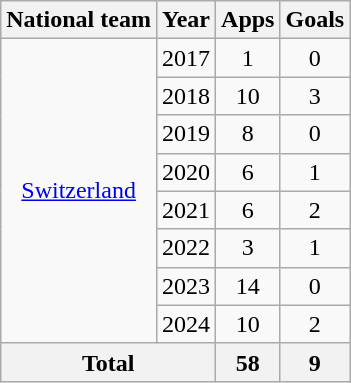<table class=wikitable style=text-align:center>
<tr>
<th>National team</th>
<th>Year</th>
<th>Apps</th>
<th>Goals</th>
</tr>
<tr>
<td rowspan="8"><a href='#'>Switzerland</a></td>
<td>2017</td>
<td>1</td>
<td>0</td>
</tr>
<tr>
<td>2018</td>
<td>10</td>
<td>3</td>
</tr>
<tr>
<td>2019</td>
<td>8</td>
<td>0</td>
</tr>
<tr>
<td>2020</td>
<td>6</td>
<td>1</td>
</tr>
<tr>
<td>2021</td>
<td>6</td>
<td>2</td>
</tr>
<tr>
<td>2022</td>
<td>3</td>
<td>1</td>
</tr>
<tr>
<td>2023</td>
<td>14</td>
<td>0</td>
</tr>
<tr>
<td>2024</td>
<td>10</td>
<td>2</td>
</tr>
<tr>
<th colspan="2">Total</th>
<th>58</th>
<th>9</th>
</tr>
</table>
